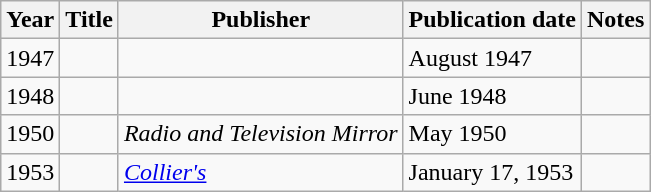<table class="wikitable sortable">
<tr>
<th>Year</th>
<th>Title</th>
<th>Publisher</th>
<th class="unsortable">Publication date</th>
<th class="unsortable">Notes</th>
</tr>
<tr>
<td>1947</td>
<td><em></em></td>
<td><em></em></td>
<td>August 1947</td>
<td></td>
</tr>
<tr>
<td>1948</td>
<td><em></em></td>
<td><em></em></td>
<td>June 1948</td>
<td></td>
</tr>
<tr>
<td>1950</td>
<td><em></em></td>
<td><em>Radio and Television Mirror</em></td>
<td>May 1950</td>
<td></td>
</tr>
<tr>
<td>1953</td>
<td><em></em></td>
<td><em><a href='#'>Collier's</a></em></td>
<td>January 17, 1953</td>
<td></td>
</tr>
</table>
